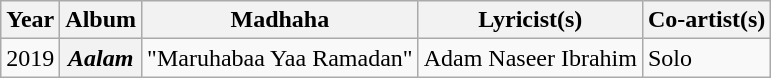<table class="wikitable plainrowheaders">
<tr>
<th scope="col">Year</th>
<th scope="col">Album</th>
<th scope="col">Madhaha</th>
<th scope="col">Lyricist(s)</th>
<th scope="col">Co-artist(s)</th>
</tr>
<tr>
<td>2019</td>
<th scope="row"><em>Aalam</em></th>
<td>"Maruhabaa Yaa Ramadan"</td>
<td>Adam Naseer Ibrahim</td>
<td>Solo</td>
</tr>
</table>
